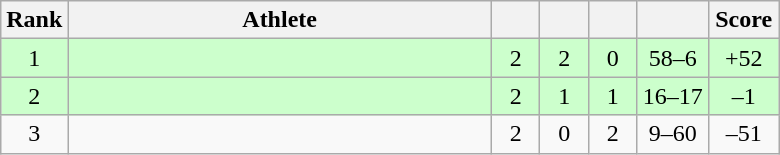<table class="wikitable" style="text-align: center;">
<tr>
<th width=25>Rank</th>
<th width=275>Athlete</th>
<th width=25></th>
<th width=25></th>
<th width=25></th>
<th width=40></th>
<th width=40>Score</th>
</tr>
<tr bgcolor=ccffcc>
<td>1</td>
<td align=left></td>
<td>2</td>
<td>2</td>
<td>0</td>
<td>58–6</td>
<td>+52</td>
</tr>
<tr bgcolor=ccffcc>
<td>2</td>
<td align=left></td>
<td>2</td>
<td>1</td>
<td>1</td>
<td>16–17</td>
<td>–1</td>
</tr>
<tr>
<td>3</td>
<td align=left></td>
<td>2</td>
<td>0</td>
<td>2</td>
<td>9–60</td>
<td>–51</td>
</tr>
</table>
